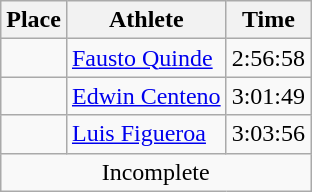<table class=wikitable>
<tr>
<th>Place</th>
<th>Athlete</th>
<th>Time</th>
</tr>
<tr>
<td align=center></td>
<td><a href='#'>Fausto Quinde</a> </td>
<td>2:56:58</td>
</tr>
<tr>
<td align=center></td>
<td><a href='#'>Edwin Centeno</a> </td>
<td>3:01:49</td>
</tr>
<tr>
<td align=center></td>
<td><a href='#'>Luis Figueroa</a> </td>
<td>3:03:56</td>
</tr>
<tr>
<td align=center colspan=3>Incomplete</td>
</tr>
</table>
